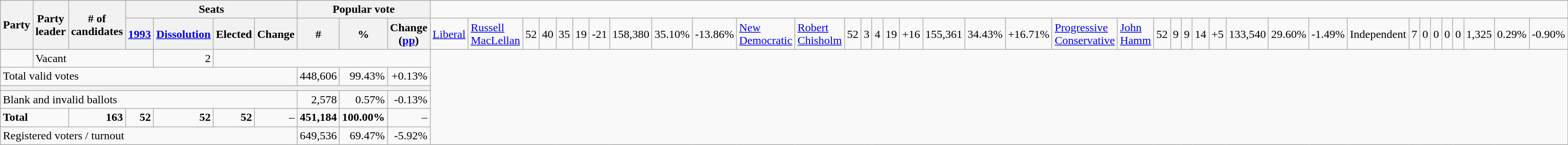<table class="wikitable">
<tr>
<th rowspan="2" colspan="2">Party</th>
<th rowspan="2">Party leader</th>
<th rowspan="2"># of<br>candidates</th>
<th colspan="4">Seats</th>
<th colspan="3">Popular vote</th>
</tr>
<tr>
<th><a href='#'>1993</a></th>
<th><span><a href='#'>Dissolution</a></span></th>
<th>Elected</th>
<th>Change</th>
<th>#</th>
<th>%</th>
<th>Change (<a href='#'>pp</a>)<br></th>
<td><a href='#'>Liberal</a></td>
<td><a href='#'>Russell MacLellan</a></td>
<td align="right">52</td>
<td align="right">40</td>
<td align="right">35</td>
<td align="right">19</td>
<td align="right">-21</td>
<td align="right">158,380</td>
<td align="right">35.10%</td>
<td align="right">-13.86%<br></td>
<td><a href='#'>New Democratic</a></td>
<td><a href='#'>Robert Chisholm</a></td>
<td align="right">52</td>
<td align="right">3</td>
<td align="right">4</td>
<td align="right">19</td>
<td align="right">+16</td>
<td align="right">155,361</td>
<td align="right">34.43%</td>
<td align="right">+16.71%<br></td>
<td><a href='#'>Progressive Conservative</a></td>
<td><a href='#'>John Hamm</a></td>
<td align="right">52</td>
<td align="right">9</td>
<td align="right">9</td>
<td align="right">14</td>
<td align="right">+5</td>
<td align="right">133,540</td>
<td align="right">29.60%</td>
<td align="right">-1.49%<br></td>
<td colspan=2>Independent</td>
<td align="right">7</td>
<td align="right">0</td>
<td align="right">0</td>
<td align="right">0</td>
<td align="right">0</td>
<td align="right">1,325</td>
<td align="right">0.29%</td>
<td align="right">-0.90%</td>
</tr>
<tr>
<td> </td>
<td colspan=4>Vacant</td>
<td align="right">2</td>
<td colspan=5> </td>
</tr>
<tr>
<td colspan="8">Total valid votes</td>
<td align="right">448,606</td>
<td align="right">99.43%</td>
<td align="right">+0.13%</td>
</tr>
<tr>
<th colspan="11"></th>
</tr>
<tr>
<td colspan="8">Blank and invalid ballots</td>
<td align="right">2,578</td>
<td align="right">0.57%</td>
<td align="right">-0.13%</td>
</tr>
<tr>
<td colspan=3><strong>Total</strong></td>
<td align="right"><strong>163</strong></td>
<td align="right"><strong>52</strong></td>
<td align="right"><strong>52</strong></td>
<td align="right"><strong>52</strong></td>
<td align="right">–</td>
<td align="right"><strong>451,184</strong></td>
<td align="right"><strong>100.00%</strong></td>
<td align="right">–</td>
</tr>
<tr>
<td colspan="8">Registered voters / turnout</td>
<td align="right">649,536</td>
<td align="right">69.47%</td>
<td align="right">-5.92%</td>
</tr>
</table>
